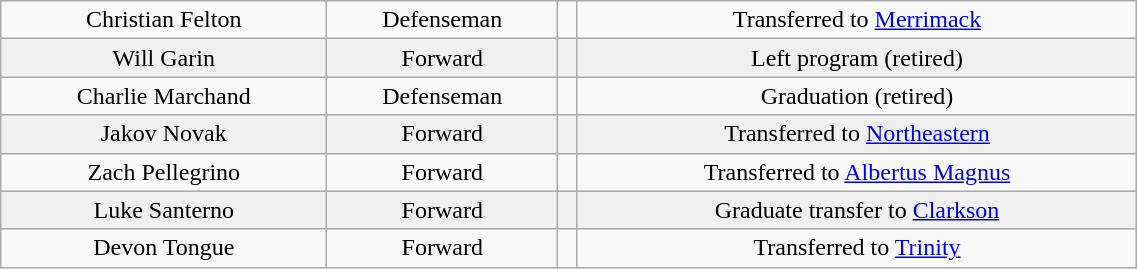<table class="wikitable" width="60%">
<tr align="center" bgcolor="">
<td>Christian Felton</td>
<td>Defenseman</td>
<td></td>
<td>Transferred to <a href='#'>Merrimack</a></td>
</tr>
<tr align="center" bgcolor="f0f0f0">
<td>Will Garin</td>
<td>Forward</td>
<td></td>
<td>Left program (retired)</td>
</tr>
<tr align="center" bgcolor="">
<td>Charlie Marchand</td>
<td>Defenseman</td>
<td></td>
<td>Graduation (retired)</td>
</tr>
<tr align="center" bgcolor="f0f0f0">
<td>Jakov Novak</td>
<td>Forward</td>
<td></td>
<td>Transferred to <a href='#'>Northeastern</a></td>
</tr>
<tr align="center" bgcolor="">
<td>Zach Pellegrino</td>
<td>Forward</td>
<td></td>
<td>Transferred to <a href='#'>Albertus Magnus</a></td>
</tr>
<tr align="center" bgcolor="f0f0f0">
<td>Luke Santerno</td>
<td>Forward</td>
<td></td>
<td>Graduate transfer to <a href='#'>Clarkson</a></td>
</tr>
<tr align="center" bgcolor="">
<td>Devon Tongue</td>
<td>Forward</td>
<td></td>
<td>Transferred to <a href='#'>Trinity</a></td>
</tr>
</table>
